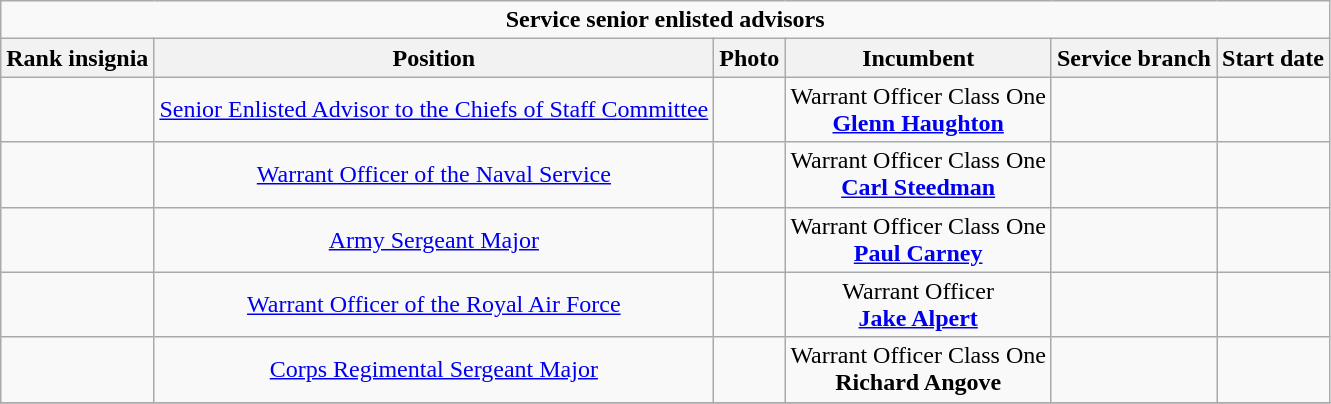<table class=wikitable>
<tr>
<td colspan="6" align ="center"><strong>Service senior enlisted advisors</strong></td>
</tr>
<tr align="center">
<th>Rank insignia</th>
<th>Position</th>
<th>Photo</th>
<th>Incumbent</th>
<th>Service branch</th>
<th>Start date</th>
</tr>
<tr align="center">
<td></td>
<td><a href='#'>Senior Enlisted Advisor to the Chiefs of Staff Committee</a></td>
<td></td>
<td>Warrant Officer Class One <br><strong><a href='#'>Glenn Haughton</a></strong> </td>
<td></td>
<td></td>
</tr>
<tr align="center">
<td></td>
<td><a href='#'>Warrant Officer of the Naval Service</a></td>
<td></td>
<td>Warrant Officer Class One <br><strong><a href='#'>Carl Steedman</a></strong></td>
<td></td>
<td></td>
</tr>
<tr align="center">
<td></td>
<td><a href='#'>Army Sergeant Major</a></td>
<td></td>
<td>Warrant Officer Class One <br><strong><a href='#'>Paul Carney</a></strong></td>
<td></td>
<td></td>
</tr>
<tr align="center">
<td></td>
<td><a href='#'>Warrant Officer of the Royal Air Force</a></td>
<td></td>
<td>Warrant Officer <br><strong><a href='#'>Jake Alpert</a></strong> </td>
<td></td>
<td></td>
</tr>
<tr align="center">
<td></td>
<td><a href='#'>Corps Regimental Sergeant Major</a></td>
<td></td>
<td>Warrant Officer Class One <br><strong>Richard Angove</strong></td>
<td></td>
<td></td>
</tr>
<tr>
</tr>
</table>
